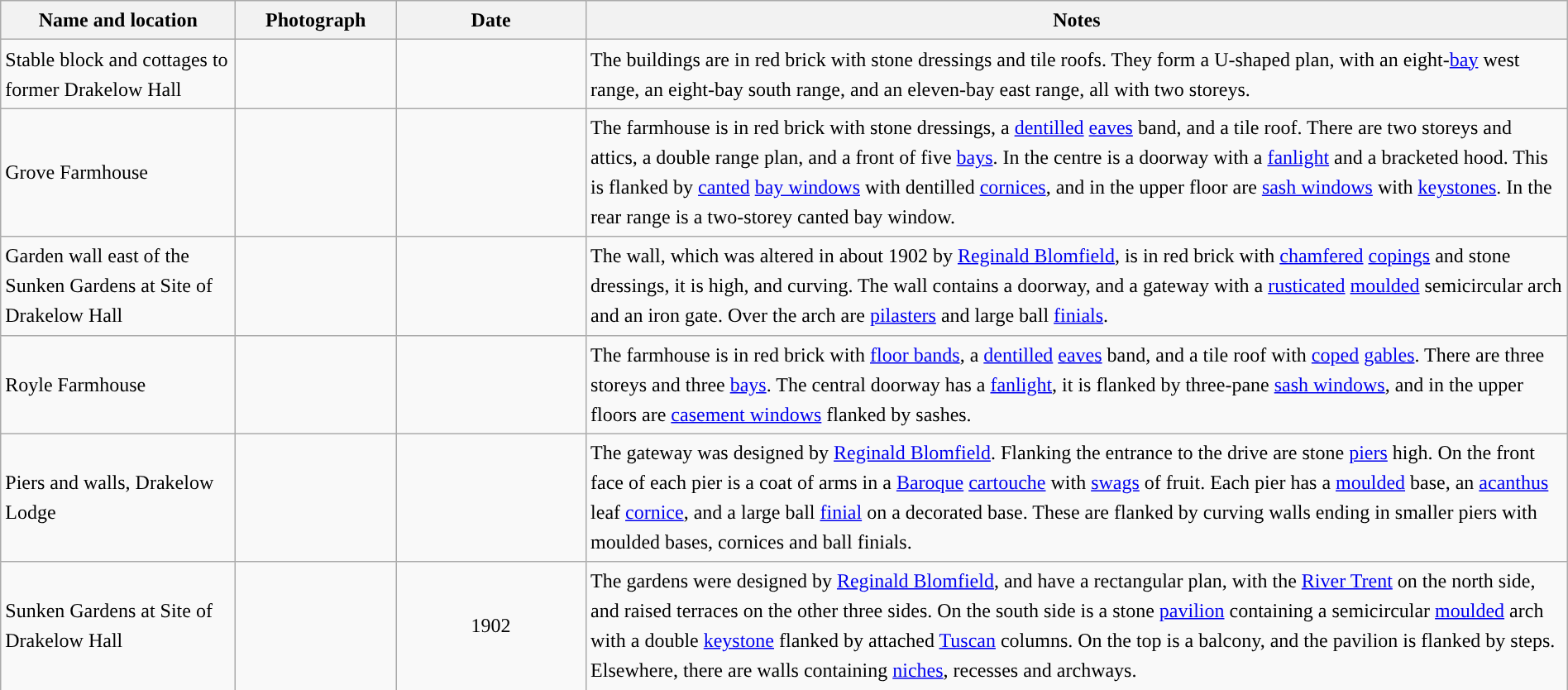<table class="wikitable sortable plainrowheaders" style="width:100%;border:0px;text-align:left;line-height:150%;">
<tr>
<th scope="col"  style="width:150px">Name and location</th>
<th scope="col"  style="width:100px" class="unsortable">Photograph</th>
<th scope="col"  style="width:120px">Date</th>
<th scope="col"  style="width:650px" class="unsortable">Notes</th>
</tr>
<tr>
<td>Stable block and cottages to former Drakelow Hall<br><small></small></td>
<td></td>
<td align="center"></td>
<td>The buildings are in red brick with stone dressings and tile roofs.  They form a U-shaped plan, with an eight-<a href='#'>bay</a> west range, an eight-bay south range, and an eleven-bay east range, all with two storeys.</td>
</tr>
<tr>
<td>Grove Farmhouse<br><small></small></td>
<td></td>
<td align="center"></td>
<td>The farmhouse is in red brick with stone dressings, a <a href='#'>dentilled</a> <a href='#'>eaves</a> band, and a tile roof.  There are two storeys and attics, a double range plan, and a front of five <a href='#'>bays</a>.  In the centre is a doorway with a <a href='#'>fanlight</a> and a bracketed hood.  This is flanked by <a href='#'>canted</a> <a href='#'>bay windows</a> with dentilled <a href='#'>cornices</a>, and in the upper floor are <a href='#'>sash windows</a> with <a href='#'>keystones</a>.  In the rear range is a two-storey canted bay window.</td>
</tr>
<tr>
<td>Garden wall east of the Sunken Gardens at Site of Drakelow Hall<br><small></small></td>
<td></td>
<td align="center"></td>
<td>The wall, which was altered in about 1902 by <a href='#'>Reginald Blomfield</a>, is in red brick with <a href='#'>chamfered</a> <a href='#'>copings</a> and stone dressings, it is  high, and curving.  The wall contains a doorway, and a gateway with a <a href='#'>rusticated</a> <a href='#'>moulded</a> semicircular arch and an iron gate.  Over the arch are <a href='#'>pilasters</a> and large ball <a href='#'>finials</a>.</td>
</tr>
<tr>
<td>Royle Farmhouse<br><small></small></td>
<td></td>
<td align="center"></td>
<td>The farmhouse is in red brick with <a href='#'>floor bands</a>, a <a href='#'>dentilled</a> <a href='#'>eaves</a> band, and a tile roof with <a href='#'>coped</a> <a href='#'>gables</a>.  There are three storeys and three <a href='#'>bays</a>.  The central doorway has a <a href='#'>fanlight</a>, it is flanked by three-pane <a href='#'>sash windows</a>, and in the upper floors are <a href='#'>casement windows</a> flanked by sashes.</td>
</tr>
<tr>
<td>Piers and walls, Drakelow Lodge<br><small></small></td>
<td></td>
<td align="center"></td>
<td>The gateway was designed by <a href='#'>Reginald Blomfield</a>.  Flanking the entrance to the drive are stone <a href='#'>piers</a>  high.  On the front face of each pier is a coat of arms in a <a href='#'>Baroque</a> <a href='#'>cartouche</a> with <a href='#'>swags</a> of fruit.  Each pier has a <a href='#'>moulded</a> base, an <a href='#'>acanthus</a> leaf <a href='#'>cornice</a>, and a large ball <a href='#'>finial</a> on a decorated base.  These are flanked by curving walls ending in smaller piers with moulded bases, cornices and ball finials.</td>
</tr>
<tr>
<td>Sunken Gardens at Site of Drakelow Hall<br><small></small></td>
<td></td>
<td align="center">1902</td>
<td>The gardens were designed by <a href='#'>Reginald Blomfield</a>, and have a rectangular plan, with the <a href='#'>River Trent</a> on the north side, and raised terraces on the other three sides.  On the south side is a stone <a href='#'>pavilion</a> containing a semicircular <a href='#'>moulded</a> arch with a double <a href='#'>keystone</a> flanked by attached <a href='#'>Tuscan</a> columns.  On the top is a balcony, and the pavilion is flanked by steps.  Elsewhere, there are walls containing <a href='#'>niches</a>, recesses and archways.</td>
</tr>
<tr>
</tr>
</table>
